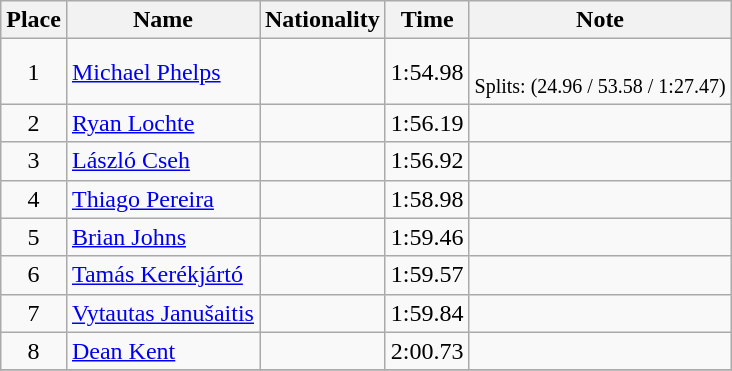<table class="wikitable" style="text-align:center">
<tr>
<th>Place</th>
<th>Name</th>
<th>Nationality</th>
<th>Time</th>
<th>Note</th>
</tr>
<tr>
<td>1</td>
<td align=left><a href='#'>Michael Phelps</a></td>
<td align=left></td>
<td>1:54.98</td>
<td> <br><small>Splits: (24.96 / 53.58 / 1:27.47)</small></td>
</tr>
<tr>
<td>2</td>
<td align=left><a href='#'>Ryan Lochte</a></td>
<td align=left></td>
<td>1:56.19</td>
<td></td>
</tr>
<tr>
<td>3</td>
<td align=left><a href='#'>László Cseh</a></td>
<td align=left></td>
<td>1:56.92</td>
<td></td>
</tr>
<tr>
<td>4</td>
<td align=left><a href='#'>Thiago Pereira</a></td>
<td align=left></td>
<td>1:58.98</td>
<td></td>
</tr>
<tr>
<td>5</td>
<td align=left><a href='#'>Brian Johns</a></td>
<td align=left></td>
<td>1:59.46</td>
<td></td>
</tr>
<tr>
<td>6</td>
<td align=left><a href='#'>Tamás Kerékjártó</a></td>
<td align=left></td>
<td>1:59.57</td>
<td></td>
</tr>
<tr>
<td>7</td>
<td align=left><a href='#'>Vytautas Janušaitis</a></td>
<td align=left></td>
<td>1:59.84</td>
<td></td>
</tr>
<tr>
<td>8</td>
<td align=left><a href='#'>Dean Kent</a></td>
<td align=left></td>
<td>2:00.73</td>
<td></td>
</tr>
<tr>
</tr>
</table>
